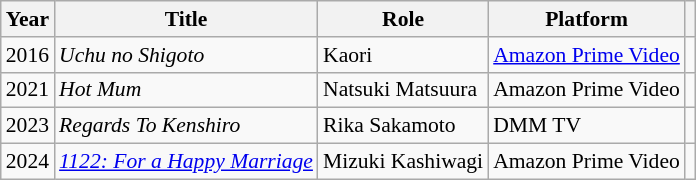<table class="wikitable" style="font-size: 90%;">
<tr>
<th>Year</th>
<th>Title</th>
<th>Role</th>
<th>Platform</th>
<th></th>
</tr>
<tr>
<td>2016</td>
<td><em>Uchu no Shigoto</em></td>
<td>Kaori</td>
<td><a href='#'>Amazon Prime Video</a></td>
<td></td>
</tr>
<tr>
<td>2021</td>
<td><em>Hot Mum</em></td>
<td>Natsuki Matsuura</td>
<td>Amazon Prime Video</td>
<td></td>
</tr>
<tr>
<td>2023</td>
<td><em>Regards To Kenshiro</em></td>
<td>Rika Sakamoto</td>
<td>DMM TV</td>
<td></td>
</tr>
<tr>
<td>2024</td>
<td><em><a href='#'>1122: For a Happy Marriage</a></em></td>
<td>Mizuki Kashiwagi</td>
<td>Amazon Prime Video</td>
<td></td>
</tr>
</table>
